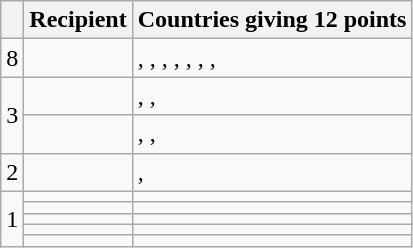<table class="wikitable plainrowheaders">
<tr>
<th scope="col"></th>
<th scope="col">Recipient</th>
<th scope="col">Countries giving 12 points</th>
</tr>
<tr>
<td>8</td>
<td></td>
<td>, , , , , , <strong></strong>, </td>
</tr>
<tr>
<td rowspan="2">3</td>
<td></td>
<td>, , </td>
</tr>
<tr>
<td></td>
<td><strong></strong>, <strong></strong>, <strong></strong></td>
</tr>
<tr>
<td>2</td>
<td></td>
<td>, </td>
</tr>
<tr>
<td rowspan="5">1</td>
<td></td>
<td></td>
</tr>
<tr>
<td></td>
<td></td>
</tr>
<tr>
<td></td>
<td></td>
</tr>
<tr>
<td></td>
<td></td>
</tr>
<tr>
<td></td>
<td></td>
</tr>
</table>
